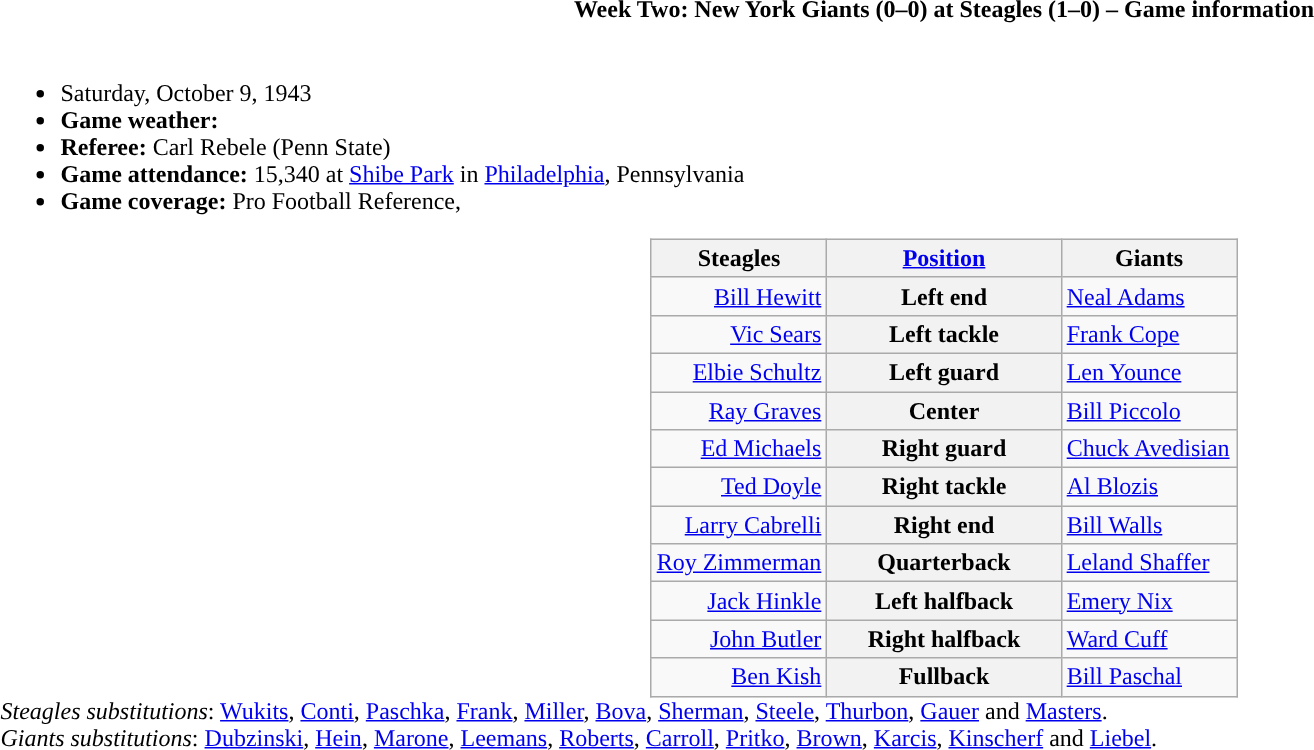<table class="toccolours collapsible collapsed"  style="width:100%; margin:auto;">
<tr>
<th>Week Two: New York Giants (0–0) at Steagles (1–0) – Game information</th>
</tr>
<tr>
<td><br><ul><li>Saturday, October 9, 1943</li><li><strong>Game weather:</strong></li><li><strong>Referee:</strong> Carl Rebele (Penn State)</li><li><strong>Game attendance:</strong> 15,340 at <a href='#'>Shibe Park</a> in <a href='#'>Philadelphia</a>, Pennsylvania</li><li><strong>Game coverage:</strong> Pro Football Reference, </li></ul><table class="wikitable" style="margin: auto">
<tr>
<th style="width:30%;">Steagles</th>
<th style="width:40%;"><a href='#'>Position</a></th>
<th style="width:30%;">Giants</th>
</tr>
<tr>
<td style="text-align:right;"><a href='#'>Bill Hewitt</a></td>
<th>Left end</th>
<td><a href='#'>Neal Adams</a></td>
</tr>
<tr>
<td style="text-align:right;"><a href='#'>Vic Sears</a></td>
<th>Left tackle</th>
<td><a href='#'>Frank Cope</a></td>
</tr>
<tr>
<td style="text-align:right;"><a href='#'>Elbie Schultz</a></td>
<th>Left guard</th>
<td><a href='#'>Len Younce</a></td>
</tr>
<tr>
<td style="text-align:right;"><a href='#'>Ray Graves</a></td>
<th>Center</th>
<td><a href='#'>Bill Piccolo</a></td>
</tr>
<tr>
<td style="text-align:right;"><a href='#'>Ed Michaels</a></td>
<th>Right guard</th>
<td><a href='#'>Chuck Avedisian</a></td>
</tr>
<tr>
<td style="text-align:right;"><a href='#'>Ted Doyle</a></td>
<th>Right tackle</th>
<td><a href='#'>Al Blozis</a></td>
</tr>
<tr>
<td style="text-align:right;"><a href='#'>Larry Cabrelli</a></td>
<th>Right end</th>
<td><a href='#'>Bill Walls</a></td>
</tr>
<tr>
<td style="text-align:right;"><a href='#'>Roy Zimmerman</a></td>
<th>Quarterback</th>
<td><a href='#'>Leland Shaffer</a></td>
</tr>
<tr>
<td style="text-align:right;"><a href='#'>Jack Hinkle</a></td>
<th>Left halfback</th>
<td><a href='#'>Emery Nix</a></td>
</tr>
<tr>
<td style="text-align:right;"><a href='#'>John Butler</a></td>
<th>Right halfback</th>
<td><a href='#'>Ward Cuff</a></td>
</tr>
<tr>
<td style="text-align:right;"><a href='#'>Ben Kish</a></td>
<th>Fullback</th>
<td><a href='#'>Bill Paschal</a></td>
</tr>
</table>
<em>Steagles substitutions</em>: <a href='#'>Wukits</a>, <a href='#'>Conti</a>, <a href='#'>Paschka</a>, <a href='#'>Frank</a>, <a href='#'>Miller</a>, <a href='#'>Bova</a>, <a href='#'>Sherman</a>, <a href='#'>Steele</a>, <a href='#'>Thurbon</a>, <a href='#'>Gauer</a> and <a href='#'>Masters</a>.<br>
<em>Giants substitutions</em>: <a href='#'>Dubzinski</a>, <a href='#'>Hein</a>, <a href='#'>Marone</a>, <a href='#'>Leemans</a>, <a href='#'>Roberts</a>, <a href='#'>Carroll</a>, <a href='#'>Pritko</a>, <a href='#'>Brown</a>, <a href='#'>Karcis</a>, <a href='#'>Kinscherf</a> and <a href='#'>Liebel</a>.</td>
</tr>
</table>
